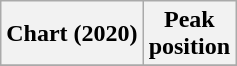<table class="wikitable plainrowheaders" style="text-align:center">
<tr>
<th scope="col">Chart (2020)</th>
<th scope="col">Peak<br>position</th>
</tr>
<tr>
</tr>
</table>
